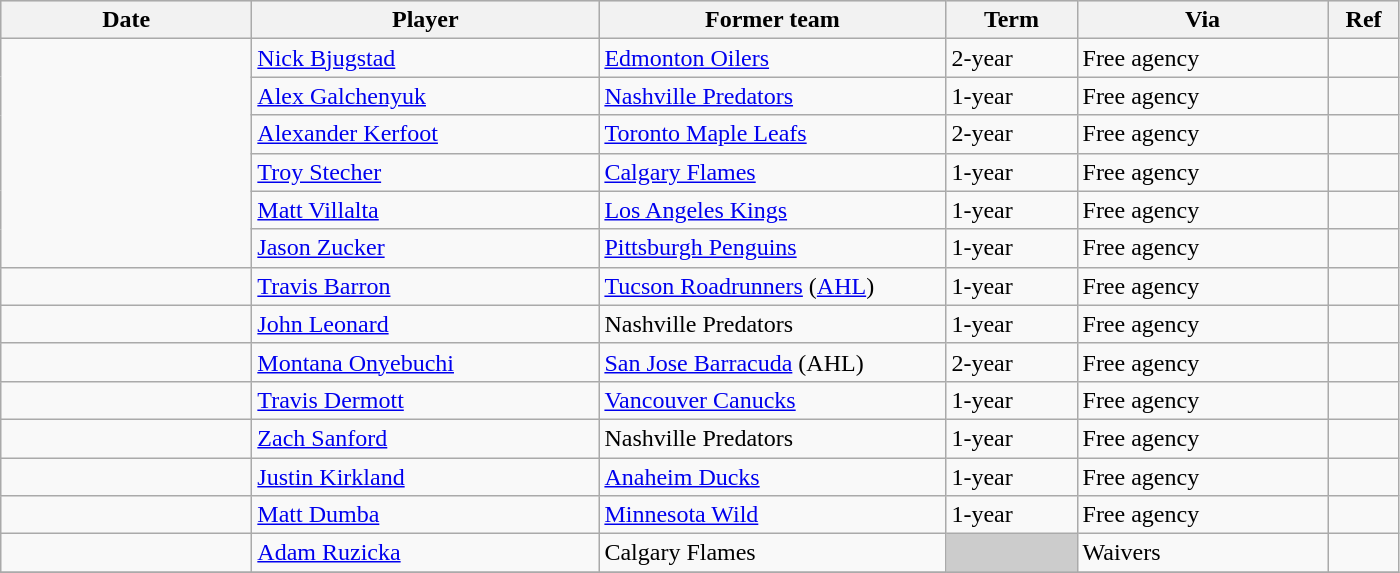<table class="wikitable">
<tr style="background:#ddd; text-align:center;">
<th style="width: 10em;">Date</th>
<th style="width: 14em;">Player</th>
<th style="width: 14em;">Former team</th>
<th style="width: 5em;">Term</th>
<th style="width: 10em;">Via</th>
<th style="width: 2.5em;">Ref</th>
</tr>
<tr>
<td rowspan=6></td>
<td><a href='#'>Nick Bjugstad</a></td>
<td><a href='#'>Edmonton Oilers</a></td>
<td>2-year</td>
<td>Free agency</td>
<td></td>
</tr>
<tr>
<td><a href='#'>Alex Galchenyuk</a></td>
<td><a href='#'>Nashville Predators</a></td>
<td>1-year</td>
<td>Free agency</td>
<td></td>
</tr>
<tr>
<td><a href='#'>Alexander Kerfoot</a></td>
<td><a href='#'>Toronto Maple Leafs</a></td>
<td>2-year</td>
<td>Free agency</td>
<td></td>
</tr>
<tr>
<td><a href='#'>Troy Stecher</a></td>
<td><a href='#'>Calgary Flames</a></td>
<td>1-year</td>
<td>Free agency</td>
<td></td>
</tr>
<tr>
<td><a href='#'>Matt Villalta</a></td>
<td><a href='#'>Los Angeles Kings</a></td>
<td>1-year</td>
<td>Free agency</td>
<td></td>
</tr>
<tr>
<td><a href='#'>Jason Zucker</a></td>
<td><a href='#'>Pittsburgh Penguins</a></td>
<td>1-year</td>
<td>Free agency</td>
<td></td>
</tr>
<tr>
<td></td>
<td><a href='#'>Travis Barron</a></td>
<td><a href='#'>Tucson Roadrunners</a> (<a href='#'>AHL</a>)</td>
<td>1-year</td>
<td>Free agency</td>
<td></td>
</tr>
<tr>
<td></td>
<td><a href='#'>John Leonard</a></td>
<td>Nashville Predators</td>
<td>1-year</td>
<td>Free agency</td>
<td></td>
</tr>
<tr>
<td></td>
<td><a href='#'>Montana Onyebuchi</a></td>
<td><a href='#'>San Jose Barracuda</a> (AHL)</td>
<td>2-year</td>
<td>Free agency</td>
<td></td>
</tr>
<tr>
<td></td>
<td><a href='#'>Travis Dermott</a></td>
<td><a href='#'>Vancouver Canucks</a></td>
<td>1-year</td>
<td>Free agency</td>
<td></td>
</tr>
<tr>
<td></td>
<td><a href='#'>Zach Sanford</a></td>
<td>Nashville Predators</td>
<td>1-year</td>
<td>Free agency</td>
<td></td>
</tr>
<tr>
<td></td>
<td><a href='#'>Justin Kirkland</a></td>
<td><a href='#'>Anaheim Ducks</a></td>
<td>1-year</td>
<td>Free agency</td>
<td></td>
</tr>
<tr>
<td></td>
<td><a href='#'>Matt Dumba</a></td>
<td><a href='#'>Minnesota Wild</a></td>
<td>1-year</td>
<td>Free agency</td>
<td></td>
</tr>
<tr>
<td></td>
<td><a href='#'>Adam Ruzicka</a></td>
<td>Calgary Flames</td>
<td style="background:#ccc;"></td>
<td>Waivers</td>
<td></td>
</tr>
<tr>
</tr>
</table>
